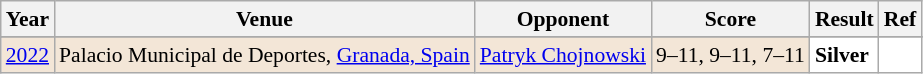<table class="sortable wikitable" style="font-size: 90%;">
<tr>
<th>Year</th>
<th>Venue</th>
<th>Opponent</th>
<th>Score</th>
<th>Result</th>
<th>Ref</th>
</tr>
<tr>
</tr>
<tr style="background:#F3E6D7">
<td align="center"><a href='#'>2022</a></td>
<td align="left">Palacio Municipal de Deportes, <a href='#'>Granada, Spain</a></td>
<td align="left"> <a href='#'>Patryk Chojnowski</a></td>
<td align="left">9–11, 9–11, 7–11</td>
<td style="text-align:left; background:white"> <strong>Silver</strong></td>
<td style="text-align:center; background:white"></td>
</tr>
</table>
